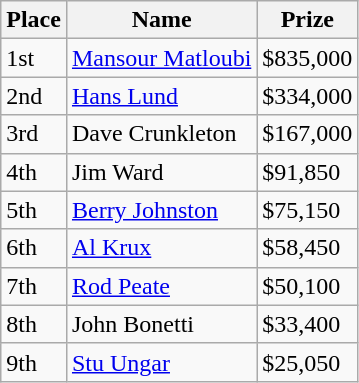<table class="wikitable">
<tr>
<th bgcolor="#FFEBAD">Place</th>
<th bgcolor="#FFEBAD">Name</th>
<th bgcolor="#FFEBAD">Prize</th>
</tr>
<tr>
<td>1st</td>
<td><a href='#'>Mansour Matloubi</a></td>
<td>$835,000</td>
</tr>
<tr>
<td>2nd</td>
<td><a href='#'>Hans Lund</a></td>
<td>$334,000</td>
</tr>
<tr>
<td>3rd</td>
<td>Dave Crunkleton</td>
<td>$167,000</td>
</tr>
<tr>
<td>4th</td>
<td>Jim Ward</td>
<td>$91,850</td>
</tr>
<tr>
<td>5th</td>
<td><a href='#'>Berry Johnston</a></td>
<td>$75,150</td>
</tr>
<tr>
<td>6th</td>
<td><a href='#'>Al Krux</a></td>
<td>$58,450</td>
</tr>
<tr>
<td>7th</td>
<td><a href='#'>Rod Peate</a></td>
<td>$50,100</td>
</tr>
<tr>
<td>8th</td>
<td>John Bonetti</td>
<td>$33,400</td>
</tr>
<tr>
<td>9th</td>
<td><a href='#'>Stu Ungar</a></td>
<td>$25,050</td>
</tr>
</table>
